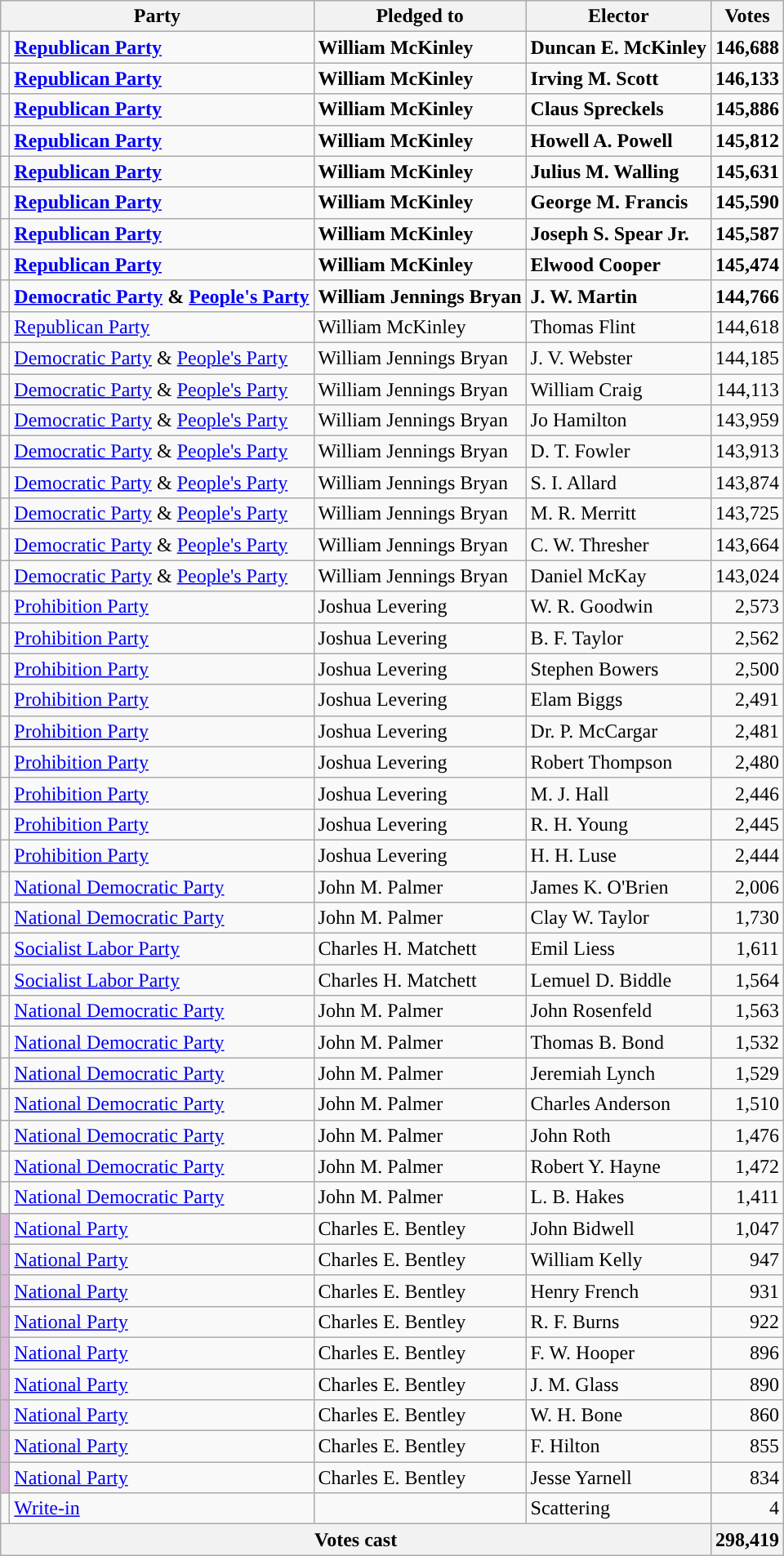<table class="wikitable">
<tr>
<th colspan=2>Party</th>
<th>Pledged to</th>
<th>Elector</th>
<th>Votes</th>
</tr>
<tr style="font-weight:bold">
<td></td>
<td><a href='#'>Republican Party</a></td>
<td>William McKinley</td>
<td>Duncan E. McKinley</td>
<td align=right>146,688</td>
</tr>
<tr style="font-weight:bold">
<td></td>
<td><a href='#'>Republican Party</a></td>
<td>William McKinley</td>
<td>Irving M. Scott</td>
<td align="right">146,133</td>
</tr>
<tr style="font-weight:bold">
<td></td>
<td><a href='#'>Republican Party</a></td>
<td>William McKinley</td>
<td>Claus Spreckels</td>
<td align="right">145,886</td>
</tr>
<tr style="font-weight:bold">
<td></td>
<td><a href='#'>Republican Party</a></td>
<td>William McKinley</td>
<td>Howell A. Powell</td>
<td align="right">145,812</td>
</tr>
<tr style="font-weight:bold">
<td></td>
<td><a href='#'>Republican Party</a></td>
<td>William McKinley</td>
<td>Julius M. Walling</td>
<td align="right">145,631</td>
</tr>
<tr style="font-weight:bold">
<td></td>
<td><a href='#'>Republican Party</a></td>
<td>William McKinley</td>
<td>George M. Francis</td>
<td align="right">145,590</td>
</tr>
<tr style="font-weight:bold">
<td></td>
<td><a href='#'>Republican Party</a></td>
<td>William McKinley</td>
<td>Joseph S. Spear Jr.</td>
<td align="right">145,587</td>
</tr>
<tr style="font-weight:bold">
<td></td>
<td><a href='#'>Republican Party</a></td>
<td>William McKinley</td>
<td>Elwood Cooper</td>
<td align="right">145,474</td>
</tr>
<tr style="font-weight:bold">
<td bgcolor=></td>
<td><a href='#'>Democratic Party</a> & <a href='#'>People's Party</a></td>
<td>William Jennings Bryan</td>
<td>J. W. Martin</td>
<td align="right">144,766</td>
</tr>
<tr>
<td></td>
<td><a href='#'>Republican Party</a></td>
<td>William McKinley</td>
<td>Thomas Flint</td>
<td align=right>144,618</td>
</tr>
<tr>
<td bgcolor=></td>
<td><a href='#'>Democratic Party</a> & <a href='#'>People's Party</a></td>
<td>William Jennings Bryan</td>
<td>J. V. Webster</td>
<td align="right">144,185</td>
</tr>
<tr>
<td bgcolor=></td>
<td><a href='#'>Democratic Party</a> & <a href='#'>People's Party</a></td>
<td>William Jennings Bryan</td>
<td>William Craig</td>
<td align=right>144,113</td>
</tr>
<tr>
<td bgcolor=></td>
<td><a href='#'>Democratic Party</a> & <a href='#'>People's Party</a></td>
<td>William Jennings Bryan</td>
<td>Jo Hamilton</td>
<td align=right>143,959</td>
</tr>
<tr>
<td bgcolor=></td>
<td><a href='#'>Democratic Party</a> & <a href='#'>People's Party</a></td>
<td>William Jennings Bryan</td>
<td>D. T. Fowler</td>
<td align=right>143,913</td>
</tr>
<tr>
<td bgcolor=></td>
<td><a href='#'>Democratic Party</a> & <a href='#'>People's Party</a></td>
<td>William Jennings Bryan</td>
<td>S. I. Allard</td>
<td align="right">143,874</td>
</tr>
<tr>
<td bgcolor=></td>
<td><a href='#'>Democratic Party</a> & <a href='#'>People's Party</a></td>
<td>William Jennings Bryan</td>
<td>M. R. Merritt</td>
<td align="right">143,725</td>
</tr>
<tr>
<td bgcolor=></td>
<td><a href='#'>Democratic Party</a> & <a href='#'>People's Party</a></td>
<td>William Jennings Bryan</td>
<td>C. W. Thresher</td>
<td align="right">143,664</td>
</tr>
<tr>
<td bgcolor=></td>
<td><a href='#'>Democratic Party</a> & <a href='#'>People's Party</a></td>
<td>William Jennings Bryan</td>
<td>Daniel McKay</td>
<td align="right">143,024</td>
</tr>
<tr>
<td></td>
<td><a href='#'>Prohibition Party</a></td>
<td>Joshua Levering</td>
<td>W. R. Goodwin</td>
<td align="right">2,573</td>
</tr>
<tr>
<td></td>
<td><a href='#'>Prohibition Party</a></td>
<td>Joshua Levering</td>
<td>B. F. Taylor</td>
<td align="right">2,562</td>
</tr>
<tr>
<td></td>
<td><a href='#'>Prohibition Party</a></td>
<td>Joshua Levering</td>
<td>Stephen Bowers</td>
<td align="right">2,500</td>
</tr>
<tr>
<td></td>
<td><a href='#'>Prohibition Party</a></td>
<td>Joshua Levering</td>
<td>Elam Biggs</td>
<td align="right">2,491</td>
</tr>
<tr>
<td></td>
<td><a href='#'>Prohibition Party</a></td>
<td>Joshua Levering</td>
<td>Dr. P. McCargar</td>
<td align="right">2,481</td>
</tr>
<tr>
<td></td>
<td><a href='#'>Prohibition Party</a></td>
<td>Joshua Levering</td>
<td>Robert Thompson</td>
<td align="right">2,480</td>
</tr>
<tr>
<td></td>
<td><a href='#'>Prohibition Party</a></td>
<td>Joshua Levering</td>
<td>M. J. Hall</td>
<td align="right">2,446</td>
</tr>
<tr>
<td></td>
<td><a href='#'>Prohibition Party</a></td>
<td>Joshua Levering</td>
<td>R. H. Young</td>
<td align="right">2,445</td>
</tr>
<tr>
<td></td>
<td><a href='#'>Prohibition Party</a></td>
<td>Joshua Levering</td>
<td>H. H. Luse</td>
<td align="right">2,444</td>
</tr>
<tr>
<td bgcolor=></td>
<td><a href='#'>National Democratic Party</a></td>
<td>John M. Palmer</td>
<td>James K. O'Brien</td>
<td align="right">2,006</td>
</tr>
<tr>
<td bgcolor=></td>
<td><a href='#'>National Democratic Party</a></td>
<td>John M. Palmer</td>
<td>Clay W. Taylor</td>
<td align="right">1,730</td>
</tr>
<tr>
<td bgcolor=></td>
<td><a href='#'>Socialist Labor Party</a></td>
<td>Charles H. Matchett</td>
<td>Emil Liess</td>
<td align="right">1,611</td>
</tr>
<tr>
<td bgcolor=></td>
<td><a href='#'>Socialist Labor Party</a></td>
<td>Charles H. Matchett</td>
<td>Lemuel D. Biddle</td>
<td align="right">1,564</td>
</tr>
<tr>
<td bgcolor=></td>
<td><a href='#'>National Democratic Party</a></td>
<td>John M. Palmer</td>
<td>John Rosenfeld</td>
<td align="right">1,563</td>
</tr>
<tr>
<td bgcolor=></td>
<td><a href='#'>National Democratic Party</a></td>
<td>John M. Palmer</td>
<td>Thomas B. Bond</td>
<td align="right">1,532</td>
</tr>
<tr>
<td bgcolor=></td>
<td><a href='#'>National Democratic Party</a></td>
<td>John M. Palmer</td>
<td>Jeremiah Lynch</td>
<td align="right">1,529</td>
</tr>
<tr>
<td bgcolor=></td>
<td><a href='#'>National Democratic Party</a></td>
<td>John M. Palmer</td>
<td>Charles Anderson</td>
<td align="right">1,510</td>
</tr>
<tr>
<td bgcolor=></td>
<td><a href='#'>National Democratic Party</a></td>
<td>John M. Palmer</td>
<td>John Roth</td>
<td align="right">1,476</td>
</tr>
<tr>
<td bgcolor=></td>
<td><a href='#'>National Democratic Party</a></td>
<td>John M. Palmer</td>
<td>Robert Y. Hayne</td>
<td align="right">1,472</td>
</tr>
<tr>
<td bgcolor=></td>
<td><a href='#'>National Democratic Party</a></td>
<td>John M. Palmer</td>
<td>L. B. Hakes</td>
<td align="right">1,411</td>
</tr>
<tr>
<td bgcolor="#DDBBDD"></td>
<td><a href='#'>National Party</a></td>
<td>Charles E. Bentley</td>
<td>John Bidwell</td>
<td align="right">1,047</td>
</tr>
<tr>
<td bgcolor="#DDBBDD"></td>
<td><a href='#'>National Party</a></td>
<td>Charles E. Bentley</td>
<td>William Kelly</td>
<td align="right">947</td>
</tr>
<tr>
<td bgcolor="#DDBBDD"></td>
<td><a href='#'>National Party</a></td>
<td>Charles E. Bentley</td>
<td>Henry French</td>
<td align="right">931</td>
</tr>
<tr>
<td bgcolor="#DDBBDD"></td>
<td><a href='#'>National Party</a></td>
<td>Charles E. Bentley</td>
<td>R. F. Burns</td>
<td align="right">922</td>
</tr>
<tr>
<td bgcolor="#DDBBDD"></td>
<td><a href='#'>National Party</a></td>
<td>Charles E. Bentley</td>
<td>F. W. Hooper</td>
<td align="right">896</td>
</tr>
<tr>
<td bgcolor="#DDBBDD"></td>
<td><a href='#'>National Party</a></td>
<td>Charles E. Bentley</td>
<td>J. M. Glass</td>
<td align="right">890</td>
</tr>
<tr>
<td bgcolor="#DDBBDD"></td>
<td><a href='#'>National Party</a></td>
<td>Charles E. Bentley</td>
<td>W. H. Bone</td>
<td align="right">860</td>
</tr>
<tr>
<td bgcolor="#DDBBDD"></td>
<td><a href='#'>National Party</a></td>
<td>Charles E. Bentley</td>
<td>F. Hilton</td>
<td align="right">855</td>
</tr>
<tr>
<td bgcolor="#DDBBDD"></td>
<td><a href='#'>National Party</a></td>
<td>Charles E. Bentley</td>
<td>Jesse Yarnell</td>
<td align="right">834</td>
</tr>
<tr>
<td></td>
<td><a href='#'>Write-in</a></td>
<td></td>
<td>Scattering</td>
<td align="right">4</td>
</tr>
<tr>
<th colspan="4">Votes cast</th>
<th>298,419</th>
</tr>
</table>
